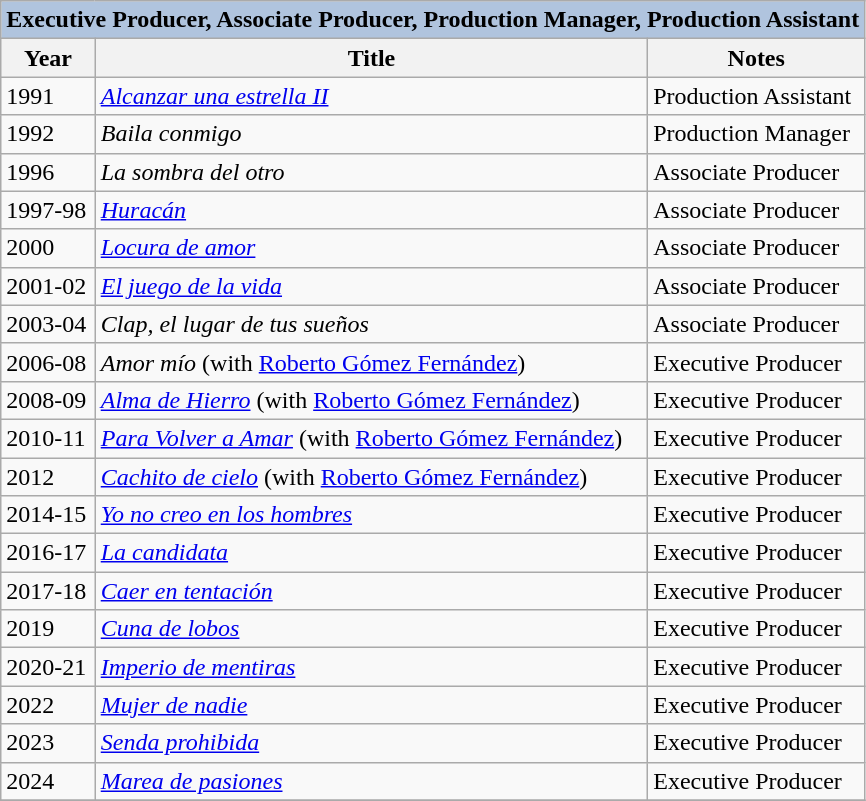<table class="wikitable">
<tr>
<th colspan="5" style="background:LightSteelBlue;">Executive Producer, Associate Producer, Production Manager, Production Assistant</th>
</tr>
<tr>
<th>Year</th>
<th>Title</th>
<th>Notes</th>
</tr>
<tr>
<td>1991</td>
<td><em><a href='#'>Alcanzar una estrella II</a></em></td>
<td>Production Assistant</td>
</tr>
<tr>
<td>1992</td>
<td><em>Baila conmigo</em></td>
<td>Production Manager</td>
</tr>
<tr>
<td>1996</td>
<td><em>La sombra del otro</em></td>
<td>Associate Producer</td>
</tr>
<tr>
<td>1997-98</td>
<td><em><a href='#'>Huracán</a></em></td>
<td>Associate Producer</td>
</tr>
<tr>
<td>2000</td>
<td><em><a href='#'>Locura de amor</a></em></td>
<td>Associate Producer</td>
</tr>
<tr>
<td>2001-02</td>
<td><em><a href='#'>El juego de la vida</a></em></td>
<td>Associate Producer</td>
</tr>
<tr>
<td>2003-04</td>
<td><em>Clap, el lugar de tus sueños</em></td>
<td>Associate Producer</td>
</tr>
<tr>
<td>2006-08</td>
<td><em>Amor mío</em> (with <a href='#'>Roberto Gómez Fernández</a>)</td>
<td>Executive Producer</td>
</tr>
<tr>
<td>2008-09</td>
<td><em><a href='#'>Alma de Hierro</a></em> (with <a href='#'>Roberto Gómez Fernández</a>)</td>
<td>Executive Producer</td>
</tr>
<tr>
<td>2010-11</td>
<td><em><a href='#'>Para Volver a Amar</a></em> (with <a href='#'>Roberto Gómez Fernández</a>)</td>
<td>Executive Producer</td>
</tr>
<tr>
<td>2012</td>
<td><em><a href='#'>Cachito de cielo</a></em>  (with <a href='#'>Roberto Gómez Fernández</a>)</td>
<td>Executive Producer</td>
</tr>
<tr>
<td>2014-15</td>
<td><em><a href='#'>Yo no creo en los hombres</a></em></td>
<td>Executive Producer</td>
</tr>
<tr>
<td>2016-17</td>
<td><em><a href='#'>La candidata</a></em></td>
<td>Executive Producer</td>
</tr>
<tr>
<td>2017-18</td>
<td><em><a href='#'>Caer en tentación</a></em></td>
<td>Executive Producer</td>
</tr>
<tr>
<td>2019</td>
<td><em><a href='#'>Cuna de lobos</a></em></td>
<td>Executive Producer</td>
</tr>
<tr>
<td>2020-21</td>
<td><em><a href='#'>Imperio de mentiras</a></em></td>
<td>Executive Producer</td>
</tr>
<tr>
<td>2022</td>
<td><em><a href='#'>Mujer de nadie</a></em></td>
<td>Executive Producer</td>
</tr>
<tr>
<td>2023</td>
<td><em><a href='#'>Senda prohibida</a></em></td>
<td>Executive Producer</td>
</tr>
<tr>
<td>2024</td>
<td><em><a href='#'>Marea de pasiones</a></em></td>
<td>Executive Producer</td>
</tr>
<tr>
</tr>
</table>
